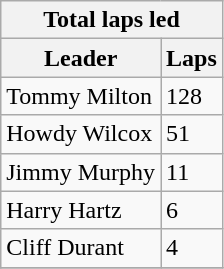<table class="wikitable">
<tr>
<th colspan=2>Total laps led</th>
</tr>
<tr>
<th>Leader</th>
<th>Laps</th>
</tr>
<tr>
<td>Tommy Milton</td>
<td>128</td>
</tr>
<tr>
<td>Howdy Wilcox</td>
<td>51</td>
</tr>
<tr>
<td>Jimmy Murphy</td>
<td>11</td>
</tr>
<tr>
<td>Harry Hartz</td>
<td>6</td>
</tr>
<tr>
<td>Cliff Durant</td>
<td>4</td>
</tr>
<tr>
</tr>
</table>
